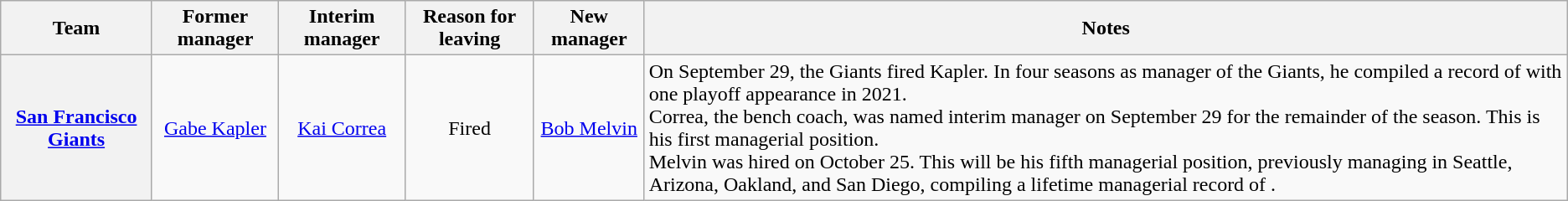<table class="wikitable plainrowheaders" style="text-align:center;">
<tr>
<th scope="col">Team</th>
<th scope="col">Former manager</th>
<th scope="col">Interim manager</th>
<th scope="col">Reason for leaving</th>
<th scope="col">New manager</th>
<th scope="col">Notes</th>
</tr>
<tr>
<th scope="row" style="text-align:center;"><a href='#'>San Francisco Giants</a></th>
<td><a href='#'>Gabe Kapler</a></td>
<td><a href='#'>Kai Correa</a></td>
<td style="text-align:center;">Fired</td>
<td><a href='#'>Bob Melvin</a></td>
<td style="text-align:left;">On September 29, the Giants fired Kapler. In four seasons as manager of the Giants, he compiled a record of  with one playoff appearance in 2021.<br>Correa, the bench coach, was named interim manager on September 29 for the remainder of the season. This is his first managerial position.<br>Melvin was hired on October 25. This will be his fifth managerial position, previously managing in Seattle, Arizona, Oakland, and San Diego, compiling a lifetime managerial record of .</td>
</tr>
</table>
